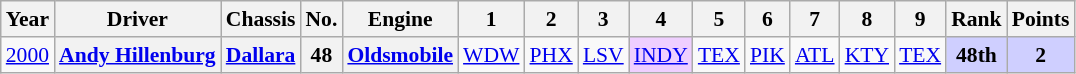<table class="wikitable" style="text-align:center; font-size:90%">
<tr>
<th>Year</th>
<th>Driver</th>
<th>Chassis</th>
<th>No.</th>
<th>Engine</th>
<th>1</th>
<th>2</th>
<th>3</th>
<th>4</th>
<th>5</th>
<th>6</th>
<th>7</th>
<th>8</th>
<th>9</th>
<th>Rank</th>
<th>Points</th>
</tr>
<tr>
<td rowspan=1><a href='#'>2000</a></td>
<th><a href='#'>Andy Hillenburg</a></th>
<th><a href='#'>Dallara</a></th>
<th>48</th>
<th rowspan=1><a href='#'>Oldsmobile</a></th>
<td><a href='#'>WDW</a></td>
<td><a href='#'>PHX</a></td>
<td><a href='#'>LSV</a></td>
<td style="background:#EFCFFF;"><a href='#'>INDY</a><br></td>
<td><a href='#'>TEX</a></td>
<td><a href='#'>PIK</a></td>
<td><a href='#'>ATL</a></td>
<td><a href='#'>KTY</a></td>
<td><a href='#'>TEX</a></td>
<th rowspan=1 style="background:#CFCFFF;">48th</th>
<th rowspan=1 style="background:#CFCFFF;">2</th>
</tr>
</table>
